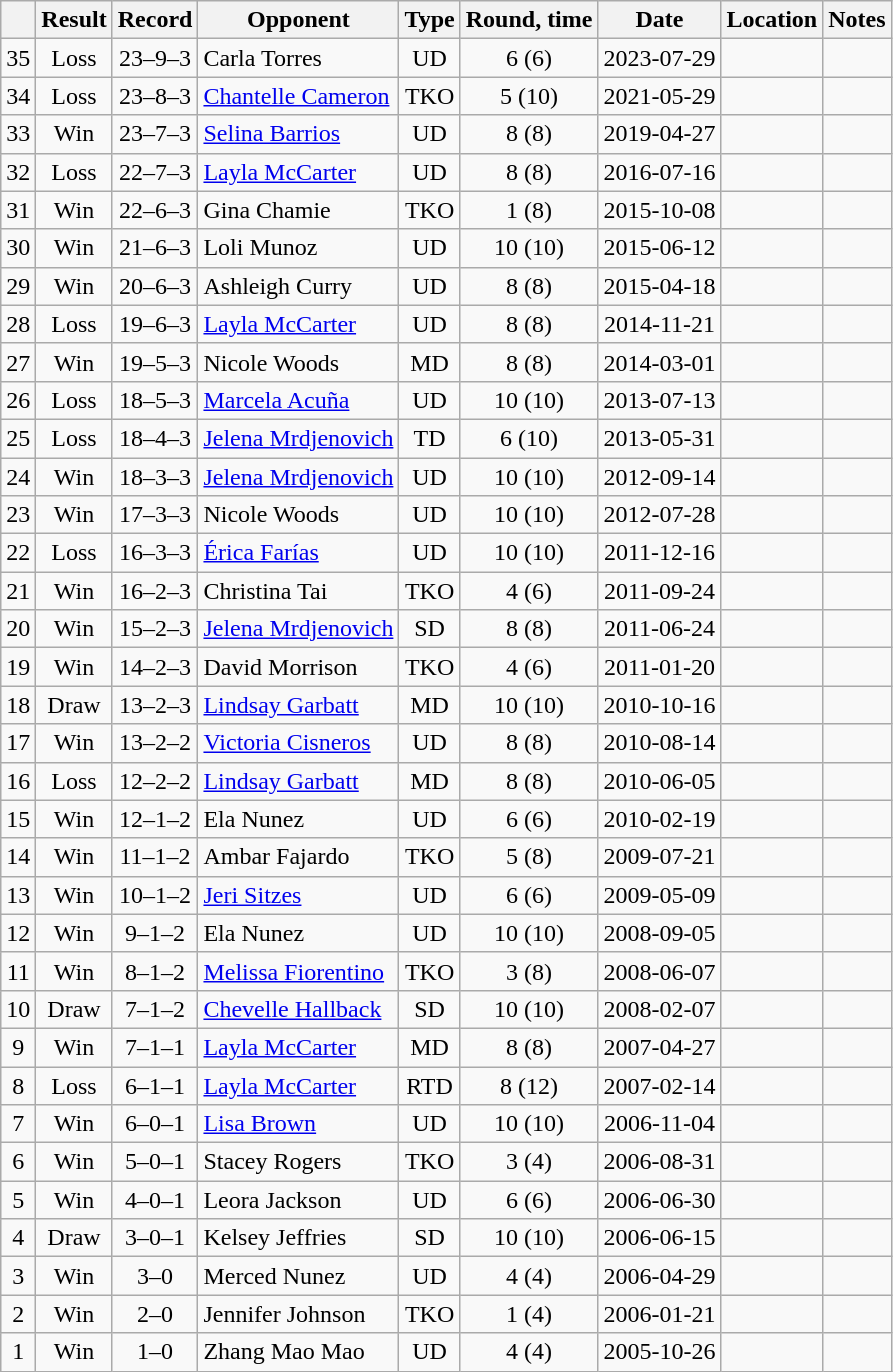<table class=wikitable style=text-align:center>
<tr>
<th></th>
<th>Result</th>
<th>Record</th>
<th>Opponent</th>
<th>Type</th>
<th>Round, time</th>
<th>Date</th>
<th>Location</th>
<th>Notes</th>
</tr>
<tr>
<td>35</td>
<td>Loss</td>
<td>23–9–3</td>
<td align=left>Carla Torres</td>
<td>UD</td>
<td>6 (6)</td>
<td>2023-07-29</td>
<td align=left></td>
<td align=left></td>
</tr>
<tr>
<td>34</td>
<td>Loss</td>
<td>23–8–3</td>
<td align=left><a href='#'>Chantelle Cameron</a></td>
<td>TKO</td>
<td>5 (10)</td>
<td>2021-05-29</td>
<td align=left></td>
<td align=left></td>
</tr>
<tr>
<td>33</td>
<td>Win</td>
<td>23–7–3</td>
<td align=left><a href='#'>Selina Barrios</a></td>
<td>UD</td>
<td>8 (8)</td>
<td>2019-04-27</td>
<td align=left></td>
<td align=left></td>
</tr>
<tr>
<td>32</td>
<td>Loss</td>
<td>22–7–3</td>
<td align=left><a href='#'>Layla McCarter</a></td>
<td>UD</td>
<td>8 (8)</td>
<td>2016-07-16</td>
<td align=left></td>
<td align=left></td>
</tr>
<tr>
<td>31</td>
<td>Win</td>
<td>22–6–3</td>
<td align=left>Gina Chamie</td>
<td>TKO</td>
<td>1 (8)</td>
<td>2015-10-08</td>
<td align=left></td>
<td align=left></td>
</tr>
<tr>
<td>30</td>
<td>Win</td>
<td>21–6–3</td>
<td align=left>Loli Munoz</td>
<td>UD</td>
<td>10 (10)</td>
<td>2015-06-12</td>
<td align=left></td>
<td align=left></td>
</tr>
<tr>
<td>29</td>
<td>Win</td>
<td>20–6–3</td>
<td align=left>Ashleigh Curry</td>
<td>UD</td>
<td>8 (8)</td>
<td>2015-04-18</td>
<td align=left></td>
<td align=left></td>
</tr>
<tr>
<td>28</td>
<td>Loss</td>
<td>19–6–3</td>
<td align=left><a href='#'>Layla McCarter</a></td>
<td>UD</td>
<td>8 (8)</td>
<td>2014-11-21</td>
<td align=left></td>
<td align=left></td>
</tr>
<tr>
<td>27</td>
<td>Win</td>
<td>19–5–3</td>
<td align=left>Nicole Woods</td>
<td>MD</td>
<td>8 (8)</td>
<td>2014-03-01</td>
<td align=left></td>
<td align=left></td>
</tr>
<tr>
<td>26</td>
<td>Loss</td>
<td>18–5–3</td>
<td align=left><a href='#'>Marcela Acuña</a></td>
<td>UD</td>
<td>10 (10)</td>
<td>2013-07-13</td>
<td align=left></td>
<td align=left></td>
</tr>
<tr>
<td>25</td>
<td>Loss</td>
<td>18–4–3</td>
<td align=left><a href='#'>Jelena Mrdjenovich</a></td>
<td>TD</td>
<td>6 (10)</td>
<td>2013-05-31</td>
<td align=left></td>
<td align=left></td>
</tr>
<tr>
<td>24</td>
<td>Win</td>
<td>18–3–3</td>
<td align=left><a href='#'>Jelena Mrdjenovich</a></td>
<td>UD</td>
<td>10 (10)</td>
<td>2012-09-14</td>
<td align=left></td>
<td align=left></td>
</tr>
<tr>
<td>23</td>
<td>Win</td>
<td>17–3–3</td>
<td align=left>Nicole Woods</td>
<td>UD</td>
<td>10 (10)</td>
<td>2012-07-28</td>
<td align=left></td>
<td align=left></td>
</tr>
<tr>
<td>22</td>
<td>Loss</td>
<td>16–3–3</td>
<td align=left><a href='#'>Érica Farías</a></td>
<td>UD</td>
<td>10 (10)</td>
<td>2011-12-16</td>
<td align=left></td>
<td align=left></td>
</tr>
<tr>
<td>21</td>
<td>Win</td>
<td>16–2–3</td>
<td align=left>Christina Tai</td>
<td>TKO</td>
<td>4 (6)</td>
<td>2011-09-24</td>
<td align=left></td>
<td align=left></td>
</tr>
<tr>
<td>20</td>
<td>Win</td>
<td>15–2–3</td>
<td align=left><a href='#'>Jelena Mrdjenovich</a></td>
<td>SD</td>
<td>8 (8)</td>
<td>2011-06-24</td>
<td align=left></td>
<td align=left></td>
</tr>
<tr>
<td>19</td>
<td>Win</td>
<td>14–2–3</td>
<td align=left>David Morrison</td>
<td>TKO</td>
<td>4 (6)</td>
<td>2011-01-20</td>
<td align=left></td>
<td align=left></td>
</tr>
<tr>
<td>18</td>
<td>Draw</td>
<td>13–2–3</td>
<td align=left><a href='#'>Lindsay Garbatt</a></td>
<td>MD</td>
<td>10 (10)</td>
<td>2010-10-16</td>
<td align=left></td>
<td align=left></td>
</tr>
<tr>
<td>17</td>
<td>Win</td>
<td>13–2–2</td>
<td align=left><a href='#'>Victoria Cisneros</a></td>
<td>UD</td>
<td>8 (8)</td>
<td>2010-08-14</td>
<td align=left></td>
<td align=left></td>
</tr>
<tr>
<td>16</td>
<td>Loss</td>
<td>12–2–2</td>
<td align=left><a href='#'>Lindsay Garbatt</a></td>
<td>MD</td>
<td>8 (8)</td>
<td>2010-06-05</td>
<td align=left></td>
<td align=left></td>
</tr>
<tr>
<td>15</td>
<td>Win</td>
<td>12–1–2</td>
<td align=left>Ela Nunez</td>
<td>UD</td>
<td>6 (6)</td>
<td>2010-02-19</td>
<td align=left></td>
<td align=left></td>
</tr>
<tr>
<td>14</td>
<td>Win</td>
<td>11–1–2</td>
<td align=left>Ambar Fajardo</td>
<td>TKO</td>
<td>5 (8)</td>
<td>2009-07-21</td>
<td align=left></td>
<td align=left></td>
</tr>
<tr>
<td>13</td>
<td>Win</td>
<td>10–1–2</td>
<td align=left><a href='#'>Jeri Sitzes</a></td>
<td>UD</td>
<td>6 (6)</td>
<td>2009-05-09</td>
<td align=left></td>
<td align=left></td>
</tr>
<tr>
<td>12</td>
<td>Win</td>
<td>9–1–2</td>
<td align=left>Ela Nunez</td>
<td>UD</td>
<td>10 (10)</td>
<td>2008-09-05</td>
<td align=left></td>
<td align=left></td>
</tr>
<tr>
<td>11</td>
<td>Win</td>
<td>8–1–2</td>
<td align=left><a href='#'>Melissa Fiorentino</a></td>
<td>TKO</td>
<td>3 (8)</td>
<td>2008-06-07</td>
<td align=left></td>
<td align=left></td>
</tr>
<tr>
<td>10</td>
<td>Draw</td>
<td>7–1–2</td>
<td align=left><a href='#'>Chevelle Hallback</a></td>
<td>SD</td>
<td>10 (10)</td>
<td>2008-02-07</td>
<td align=left></td>
<td align=left></td>
</tr>
<tr>
<td>9</td>
<td>Win</td>
<td>7–1–1</td>
<td align=left><a href='#'>Layla McCarter</a></td>
<td>MD</td>
<td>8 (8)</td>
<td>2007-04-27</td>
<td align=left></td>
<td align=left></td>
</tr>
<tr>
<td>8</td>
<td>Loss</td>
<td>6–1–1</td>
<td align=left><a href='#'>Layla McCarter</a></td>
<td>RTD</td>
<td>8 (12)</td>
<td>2007-02-14</td>
<td align=left></td>
<td align=left></td>
</tr>
<tr>
<td>7</td>
<td>Win</td>
<td>6–0–1</td>
<td align=left><a href='#'>Lisa Brown</a></td>
<td>UD</td>
<td>10 (10)</td>
<td>2006-11-04</td>
<td align=left></td>
<td align=left></td>
</tr>
<tr>
<td>6</td>
<td>Win</td>
<td>5–0–1</td>
<td align=left>Stacey Rogers</td>
<td>TKO</td>
<td>3 (4)</td>
<td>2006-08-31</td>
<td align=left></td>
<td align=left></td>
</tr>
<tr>
<td>5</td>
<td>Win</td>
<td>4–0–1</td>
<td align=left>Leora Jackson</td>
<td>UD</td>
<td>6 (6)</td>
<td>2006-06-30</td>
<td align=left></td>
<td align=left></td>
</tr>
<tr>
<td>4</td>
<td>Draw</td>
<td>3–0–1</td>
<td align=left>Kelsey Jeffries</td>
<td>SD</td>
<td>10 (10)</td>
<td>2006-06-15</td>
<td align=left></td>
<td align=left></td>
</tr>
<tr>
<td>3</td>
<td>Win</td>
<td>3–0</td>
<td align=left>Merced Nunez</td>
<td>UD</td>
<td>4 (4)</td>
<td>2006-04-29</td>
<td align=left></td>
<td align=left></td>
</tr>
<tr>
<td>2</td>
<td>Win</td>
<td>2–0</td>
<td align=left>Jennifer Johnson</td>
<td>TKO</td>
<td>1 (4)</td>
<td>2006-01-21</td>
<td align=left></td>
<td align=left></td>
</tr>
<tr>
<td>1</td>
<td>Win</td>
<td>1–0</td>
<td align=left>Zhang Mao Mao</td>
<td>UD</td>
<td>4 (4)</td>
<td>2005-10-26</td>
<td align=left></td>
<td align=left></td>
</tr>
</table>
